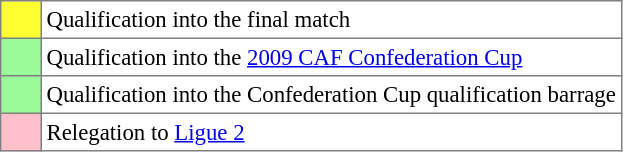<table bgcolor="#f7f8ff" cellpadding="3" cellspacing="0" border="1" style="font-size: 95%; border: gray solid 1px; border-collapse: collapse;text-align:center;">
<tr>
<td style="background: #ffff30;" width="20"></td>
<td bgcolor="#ffffff" align="left">Qualification into the final match</td>
</tr>
<tr>
<td style="background: #98fb98;" width="20"></td>
<td bgcolor="#ffffff" align="left">Qualification into the <a href='#'>2009 CAF Confederation Cup</a></td>
</tr>
<tr>
<td style="background: #98fb98;" width="20"></td>
<td bgcolor="#ffffff" align="left">Qualification into the Confederation Cup qualification barrage</td>
</tr>
<tr>
<td style="background: #ffc0cb;" width="20"></td>
<td bgcolor="#ffffff" align="left">Relegation to <a href='#'>Ligue 2</a></td>
</tr>
</table>
